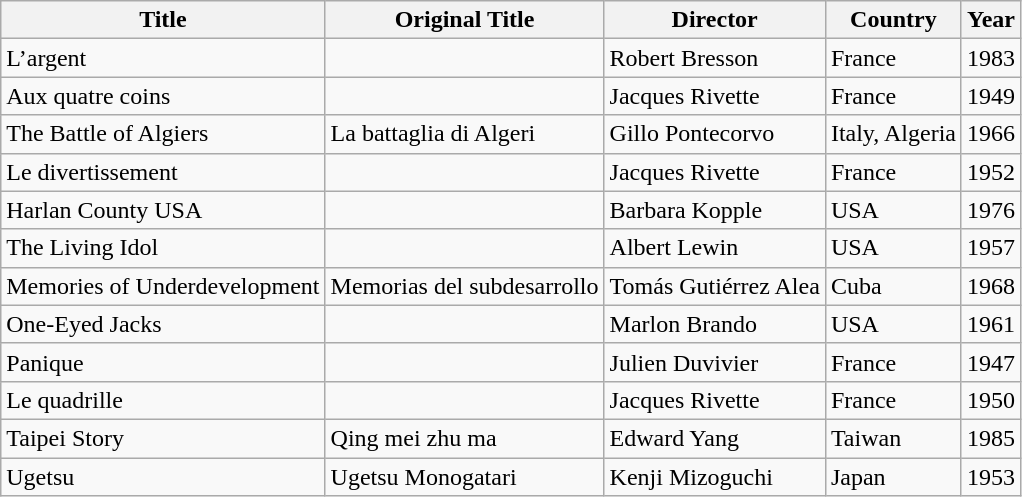<table class="wikitable">
<tr>
<th>Title</th>
<th>Original Title</th>
<th>Director</th>
<th>Country</th>
<th>Year</th>
</tr>
<tr>
<td>L’argent</td>
<td></td>
<td>Robert Bresson</td>
<td>France</td>
<td>1983</td>
</tr>
<tr>
<td>Aux quatre coins</td>
<td></td>
<td>Jacques Rivette</td>
<td>France</td>
<td>1949</td>
</tr>
<tr>
<td>The Battle of Algiers</td>
<td>La battaglia di Algeri</td>
<td>Gillo Pontecorvo</td>
<td>Italy, Algeria</td>
<td>1966</td>
</tr>
<tr>
<td>Le divertissement</td>
<td></td>
<td>Jacques Rivette</td>
<td>France</td>
<td>1952</td>
</tr>
<tr>
<td>Harlan County USA</td>
<td></td>
<td>Barbara Kopple</td>
<td>USA</td>
<td>1976</td>
</tr>
<tr>
<td>The Living Idol</td>
<td></td>
<td>Albert Lewin</td>
<td>USA</td>
<td>1957</td>
</tr>
<tr>
<td>Memories of Underdevelopment</td>
<td>Memorias del subdesarrollo</td>
<td>Tomás Gutiérrez Alea</td>
<td>Cuba</td>
<td>1968</td>
</tr>
<tr>
<td>One-Eyed Jacks</td>
<td></td>
<td>Marlon Brando</td>
<td>USA</td>
<td>1961</td>
</tr>
<tr>
<td>Panique</td>
<td></td>
<td>Julien Duvivier</td>
<td>France</td>
<td>1947</td>
</tr>
<tr>
<td>Le quadrille</td>
<td></td>
<td>Jacques Rivette</td>
<td>France</td>
<td>1950</td>
</tr>
<tr>
<td>Taipei Story</td>
<td>Qing mei zhu ma</td>
<td>Edward Yang</td>
<td>Taiwan</td>
<td>1985</td>
</tr>
<tr>
<td>Ugetsu</td>
<td>Ugetsu Monogatari</td>
<td>Kenji Mizoguchi</td>
<td>Japan</td>
<td>1953</td>
</tr>
</table>
